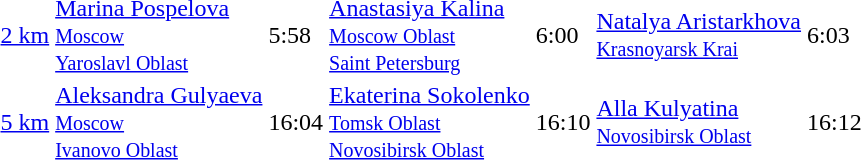<table>
<tr>
<td><a href='#'>2 km</a></td>
<td><a href='#'>Marina Pospelova</a> <br> <small><a href='#'>Moscow</a></small> <br> <small><a href='#'>Yaroslavl Oblast</a></small></td>
<td>5:58</td>
<td><a href='#'>Anastasiya Kalina</a> <br> <small><a href='#'>Moscow Oblast</a></small> <br> <small><a href='#'>Saint Petersburg</a></small></td>
<td>6:00</td>
<td><a href='#'>Natalya Aristarkhova</a> <br> <small><a href='#'>Krasnoyarsk Krai</a></small></td>
<td>6:03</td>
</tr>
<tr>
<td><a href='#'>5 km</a></td>
<td><a href='#'>Aleksandra Gulyaeva</a> <br> <small><a href='#'>Moscow</a></small> <br> <small><a href='#'>Ivanovo Oblast</a></small></td>
<td>16:04</td>
<td><a href='#'>Ekaterina Sokolenko</a> <br> <small><a href='#'>Tomsk Oblast</a></small> <br> <small><a href='#'>Novosibirsk Oblast</a></small></td>
<td>16:10</td>
<td><a href='#'>Alla Kulyatina</a> <br> <small><a href='#'>Novosibirsk Oblast</a></small></td>
<td>16:12</td>
</tr>
</table>
